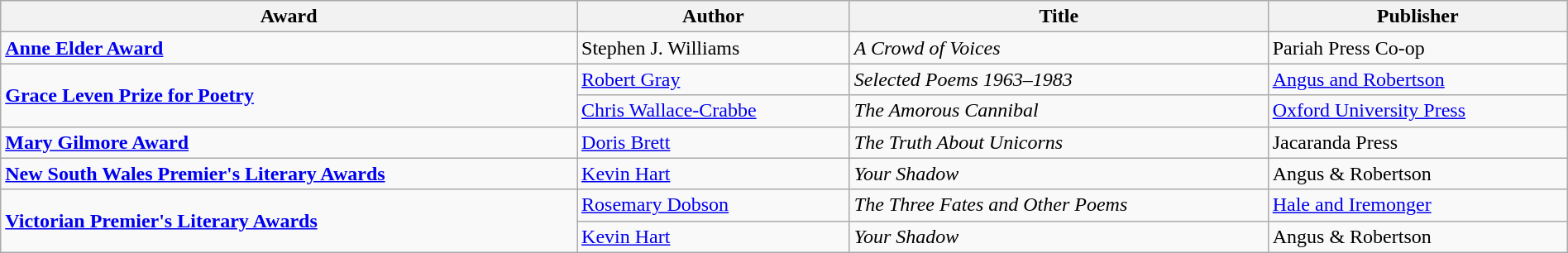<table class="wikitable" width=100%>
<tr>
<th>Award</th>
<th>Author</th>
<th>Title</th>
<th>Publisher</th>
</tr>
<tr>
<td><strong><a href='#'>Anne Elder Award</a></strong></td>
<td>Stephen J. Williams</td>
<td><em>A Crowd of Voices</em></td>
<td>Pariah Press Co-op</td>
</tr>
<tr>
<td rowspan=2><strong><a href='#'>Grace Leven Prize for Poetry</a></strong></td>
<td><a href='#'>Robert Gray</a></td>
<td><em>Selected Poems 1963–1983</em></td>
<td><a href='#'>Angus and Robertson</a></td>
</tr>
<tr>
<td><a href='#'>Chris Wallace-Crabbe</a></td>
<td><em>The Amorous Cannibal</em></td>
<td><a href='#'>Oxford University Press</a></td>
</tr>
<tr>
<td><strong><a href='#'>Mary Gilmore Award</a></strong></td>
<td><a href='#'>Doris Brett</a></td>
<td><em>The Truth About Unicorns</em></td>
<td>Jacaranda Press</td>
</tr>
<tr>
<td><strong><a href='#'>New South Wales Premier's Literary Awards</a></strong></td>
<td><a href='#'>Kevin Hart</a></td>
<td><em>Your Shadow</em></td>
<td>Angus & Robertson</td>
</tr>
<tr>
<td rowspan=2><strong><a href='#'>Victorian Premier's Literary Awards</a></strong></td>
<td><a href='#'>Rosemary Dobson</a></td>
<td><em>The Three Fates and Other Poems</em></td>
<td><a href='#'>Hale and Iremonger</a></td>
</tr>
<tr>
<td><a href='#'>Kevin Hart</a></td>
<td><em>Your Shadow</em></td>
<td>Angus & Robertson</td>
</tr>
</table>
